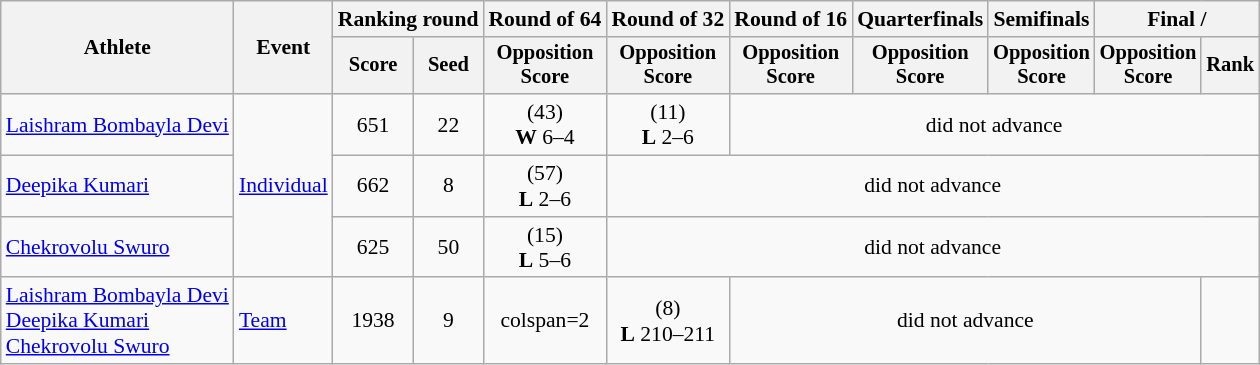<table class="wikitable" style="font-size:90%">
<tr>
<th rowspan=2>Athlete</th>
<th rowspan=2>Event</th>
<th colspan="2">Ranking round</th>
<th>Round of 64</th>
<th>Round of 32</th>
<th>Round of 16</th>
<th>Quarterfinals</th>
<th>Semifinals</th>
<th colspan="2">Final / </th>
</tr>
<tr style="font-size:95%">
<th>Score</th>
<th>Seed</th>
<th>Opposition<br>Score</th>
<th>Opposition<br>Score</th>
<th>Opposition<br>Score</th>
<th>Opposition<br>Score</th>
<th>Opposition<br>Score</th>
<th>Opposition<br>Score</th>
<th>Rank</th>
</tr>
<tr align=center>
<td align=left><a href='#'>Laishram Bombayla Devi</a></td>
<td style="text-align:left;" rowspan="3"><a href='#'>Individual</a></td>
<td>651</td>
<td>22</td>
<td> (43)<br><strong>W</strong> 6–4</td>
<td> (11)<br><strong>L</strong> 2–6</td>
<td colspan=5>did not advance</td>
</tr>
<tr align=center>
<td align=left><a href='#'>Deepika Kumari</a></td>
<td>662</td>
<td>8</td>
<td> (57) <br><strong>L</strong> 2–6</td>
<td colspan=6>did not advance</td>
</tr>
<tr align=center>
<td align=left><a href='#'>Chekrovolu Swuro</a></td>
<td>625</td>
<td>50</td>
<td> (15) <br><strong>L</strong> 5–6</td>
<td colspan=6>did not advance</td>
</tr>
<tr align=center>
<td align=left><a href='#'>Laishram Bombayla Devi</a><br><a href='#'>Deepika Kumari</a><br><a href='#'>Chekrovolu Swuro</a></td>
<td align=left><a href='#'>Team</a></td>
<td>1938</td>
<td>9</td>
<td>colspan=2 </td>
<td> (8)<br><strong>L</strong> 210–211</td>
<td colspan=4>did not advance</td>
</tr>
</table>
